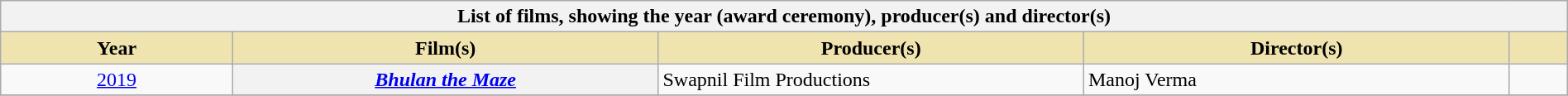<table class="wikitable plainrowheaders" style="width:100%">
<tr>
<th colspan="5">List of films, showing the year (award ceremony), producer(s) and director(s)</th>
</tr>
<tr>
<th scope="col" style="background-color:#EFE4B0;width:12%;">Year</th>
<th scope="col" style="background-color:#EFE4B0;width:22%;">Film(s)</th>
<th scope="col" style="background-color:#EFE4B0;width:22%;">Producer(s)</th>
<th scope="col" style="background-color:#EFE4B0;width:22%;">Director(s)</th>
<th scope="col" style="background-color:#EFE4B0;width:3%;" class="unsortable"></th>
</tr>
<tr>
<td style="text-align:center;"><a href='#'>2019<br></a></td>
<th scope="row"><em><a href='#'>Bhulan the Maze</a></em></th>
<td>Swapnil Film Productions</td>
<td>Manoj Verma</td>
<td align="center"></td>
</tr>
<tr>
</tr>
</table>
